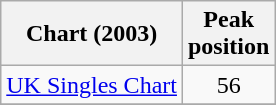<table class="wikitable">
<tr>
<th>Chart (2003)</th>
<th>Peak<br>position</th>
</tr>
<tr>
<td align="left"><a href='#'>UK Singles Chart</a></td>
<td align="center">56</td>
</tr>
<tr>
</tr>
</table>
